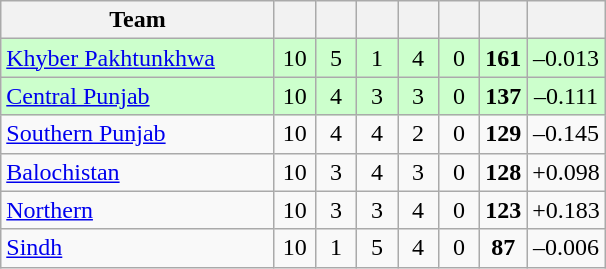<table class="wikitable" style="text-align:center;">
<tr>
<th width=175>Team</th>
<th width="20"></th>
<th width="20"></th>
<th width="20"></th>
<th width="20"></th>
<th width="20"></th>
<th width="20"></th>
<th width="20"></th>
</tr>
<tr style="background:#cfc;">
<td style="text-align:left;"><a href='#'>Khyber Pakhtunkhwa</a></td>
<td>10</td>
<td>5</td>
<td>1</td>
<td>4</td>
<td>0</td>
<td><strong>161</strong></td>
<td>–0.013</td>
</tr>
<tr style="background:#cfc;">
<td style="text-align:left;"><a href='#'>Central Punjab</a></td>
<td>10</td>
<td>4</td>
<td>3</td>
<td>3</td>
<td>0</td>
<td><strong>137</strong></td>
<td>–0.111</td>
</tr>
<tr>
<td style="text-align:left;"><a href='#'>Southern Punjab</a></td>
<td>10</td>
<td>4</td>
<td>4</td>
<td>2</td>
<td>0</td>
<td><strong>129</strong></td>
<td>–0.145</td>
</tr>
<tr>
<td style="text-align:left;"><a href='#'>Balochistan</a></td>
<td>10</td>
<td>3</td>
<td>4</td>
<td>3</td>
<td>0</td>
<td><strong>128</strong></td>
<td>+0.098</td>
</tr>
<tr>
<td style="text-align:left;"><a href='#'>Northern</a></td>
<td>10</td>
<td>3</td>
<td>3</td>
<td>4</td>
<td>0</td>
<td><strong>123</strong></td>
<td>+0.183</td>
</tr>
<tr>
<td style="text-align:left;"><a href='#'>Sindh</a></td>
<td>10</td>
<td>1</td>
<td>5</td>
<td>4</td>
<td>0</td>
<td><strong>87</strong></td>
<td>–0.006</td>
</tr>
</table>
